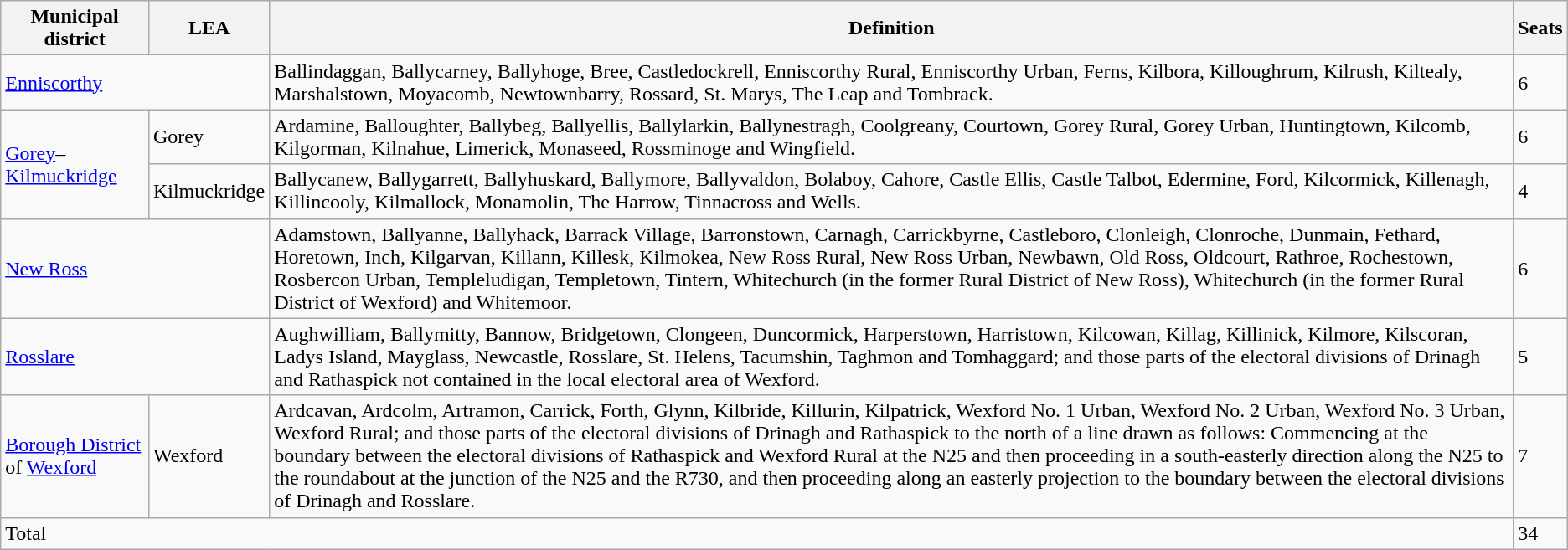<table class="wikitable">
<tr>
<th>Municipal district</th>
<th>LEA</th>
<th>Definition</th>
<th>Seats</th>
</tr>
<tr>
<td colspan=2><a href='#'>Enniscorthy</a></td>
<td>Ballindaggan, Ballycarney, Ballyhoge, Bree, Castledockrell, Enniscorthy Rural, Enniscorthy Urban, Ferns, Kilbora, Killoughrum, Kilrush, Kiltealy, Marshalstown, Moyacomb, Newtownbarry, Rossard, St. Marys, The Leap and Tombrack.</td>
<td>6</td>
</tr>
<tr>
<td rowspan=2><a href='#'>Gorey</a>–<a href='#'>Kilmuckridge</a></td>
<td>Gorey</td>
<td>Ardamine, Balloughter, Ballybeg, Ballyellis, Ballylarkin, Ballynestragh, Coolgreany, Courtown, Gorey Rural, Gorey Urban, Huntingtown, Kilcomb, Kilgorman, Kilnahue, Limerick, Monaseed, Rossminoge and Wingfield.</td>
<td>6</td>
</tr>
<tr>
<td>Kilmuckridge</td>
<td>Ballycanew, Ballygarrett, Ballyhuskard, Ballymore, Ballyvaldon, Bolaboy, Cahore, Castle Ellis, Castle Talbot, Edermine, Ford, Kilcormick, Killenagh, Killincooly, Kilmallock, Monamolin, The Harrow, Tinnacross and Wells.</td>
<td>4</td>
</tr>
<tr>
<td colspan=2><a href='#'>New Ross</a></td>
<td>Adamstown, Ballyanne, Ballyhack, Barrack Village, Barronstown, Carnagh, Carrickbyrne, Castleboro, Clonleigh, Clonroche, Dunmain, Fethard, Horetown, Inch, Kilgarvan, Killann, Killesk, Kilmokea, New Ross Rural, New Ross Urban, Newbawn, Old Ross, Oldcourt, Rathroe, Rochestown, Rosbercon Urban, Templeludigan, Templetown, Tintern, Whitechurch (in the former Rural District of New Ross), Whitechurch (in the former Rural District of Wexford) and Whitemoor.</td>
<td>6</td>
</tr>
<tr>
<td colspan=2><a href='#'>Rosslare</a></td>
<td>Aughwilliam, Ballymitty, Bannow, Bridgetown, Clongeen, Duncormick, Harperstown, Harristown, Kilcowan, Killag, Killinick, Kilmore, Kilscoran, Ladys Island, Mayglass, Newcastle, Rosslare, St. Helens, Tacumshin, Taghmon and Tomhaggard; and those parts of the electoral divisions of Drinagh and Rathaspick not contained in the local electoral area of Wexford.</td>
<td>5</td>
</tr>
<tr>
<td><a href='#'>Borough District</a> of <a href='#'>Wexford</a></td>
<td>Wexford</td>
<td>Ardcavan, Ardcolm, Artramon, Carrick, Forth, Glynn, Kilbride, Killurin, Kilpatrick, Wexford No. 1 Urban, Wexford No. 2 Urban, Wexford No. 3 Urban, Wexford Rural; and those parts of the electoral divisions of Drinagh and Rathaspick to the north of a line drawn as follows: Commencing at the boundary between the electoral divisions of Rathaspick and Wexford Rural at the N25 and then proceeding in a south-easterly direction along the N25 to the roundabout at the junction of the N25 and the R730, and then proceeding along an easterly projection to the boundary between the electoral divisions of Drinagh and Rosslare.</td>
<td>7</td>
</tr>
<tr>
<td colspan=3>Total</td>
<td>34</td>
</tr>
</table>
